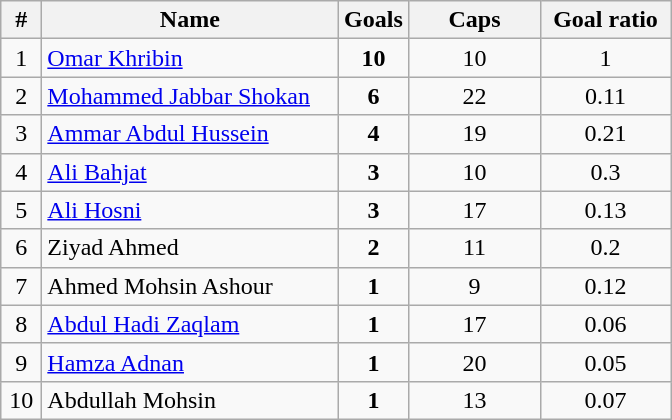<table class="wikitable" style="text-align: center;font-size:100%">
<tr>
<th width=20>#</th>
<th width=190>Name</th>
<th width=40>Goals</th>
<th width=80>Caps</th>
<th width=80>Goal ratio</th>
</tr>
<tr>
<td>1</td>
<td align=left><a href='#'>Omar Khribin</a></td>
<td><strong>10</strong></td>
<td>10</td>
<td>1</td>
</tr>
<tr>
<td>2</td>
<td align=left><a href='#'>Mohammed Jabbar Shokan </a></td>
<td><strong>6</strong></td>
<td>22</td>
<td>0.11</td>
</tr>
<tr>
<td>3</td>
<td align=left><a href='#'>Ammar Abdul Hussein</a></td>
<td><strong>4</strong></td>
<td>19</td>
<td>0.21</td>
</tr>
<tr>
<td>4</td>
<td align=left><a href='#'>Ali Bahjat </a></td>
<td><strong>3</strong></td>
<td>10</td>
<td>0.3</td>
</tr>
<tr>
<td>5</td>
<td align=left><a href='#'>Ali Hosni</a></td>
<td><strong>3</strong></td>
<td>17</td>
<td>0.13</td>
</tr>
<tr>
<td>6</td>
<td align=left>Ziyad Ahmed</td>
<td><strong>2</strong></td>
<td>11</td>
<td>0.2</td>
</tr>
<tr>
<td>7</td>
<td align=left>Ahmed Mohsin Ashour</td>
<td><strong>1</strong></td>
<td>9</td>
<td>0.12</td>
</tr>
<tr>
<td>8</td>
<td align=left><a href='#'>Abdul Hadi Zaqlam</a></td>
<td><strong>1</strong></td>
<td>17</td>
<td>0.06</td>
</tr>
<tr>
<td>9</td>
<td align=left><a href='#'>Hamza Adnan</a></td>
<td><strong>1</strong></td>
<td>20</td>
<td>0.05</td>
</tr>
<tr>
<td>10</td>
<td align=left>Abdullah Mohsin</td>
<td><strong>1</strong></td>
<td>13</td>
<td>0.07</td>
</tr>
</table>
